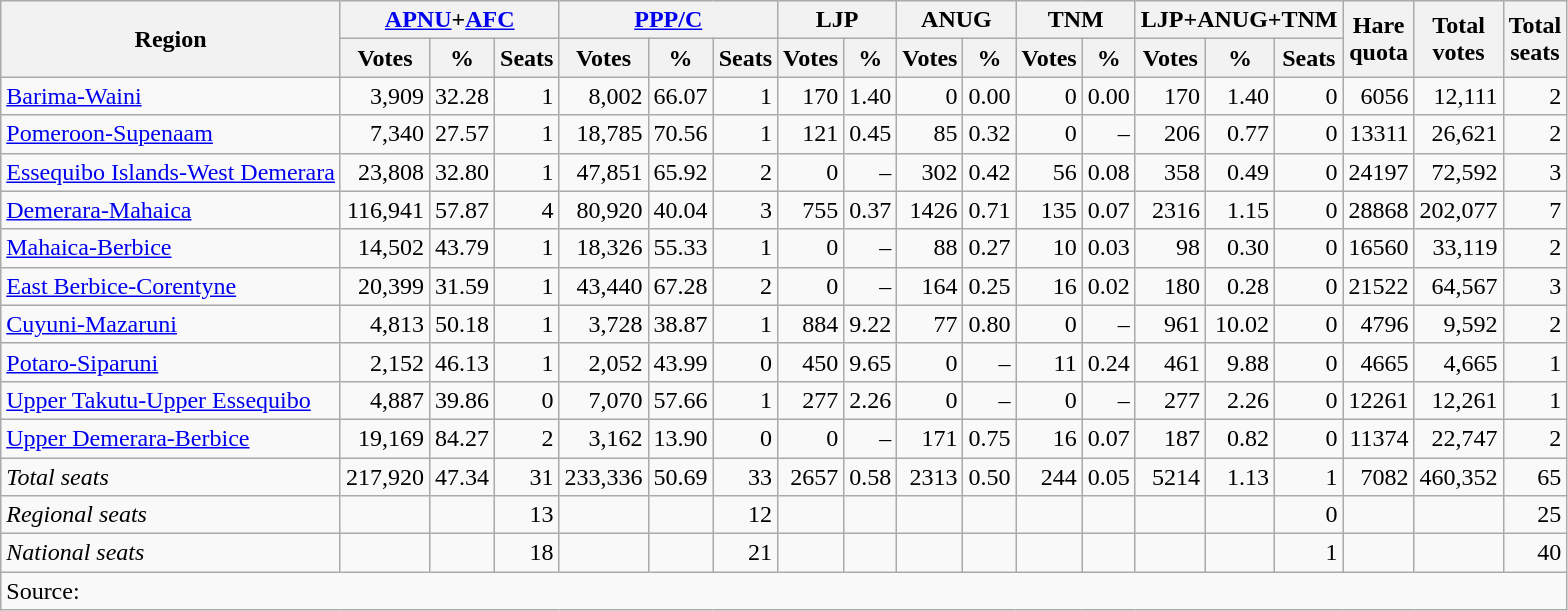<table class="wikitable sortable" style="text-align:right">
<tr>
<th rowspan="2">Region</th>
<th colspan="3"><a href='#'>APNU</a>+<a href='#'>AFC</a></th>
<th colspan="3"><a href='#'>PPP/C</a></th>
<th colspan="2">LJP</th>
<th colspan="2">ANUG</th>
<th colspan="2">TNM</th>
<th colspan="3">LJP+ANUG+TNM</th>
<th rowspan="2">Hare<br>quota</th>
<th rowspan="2">Total<br>votes</th>
<th rowspan="2">Total<br>seats</th>
</tr>
<tr>
<th>Votes</th>
<th>%</th>
<th>Seats</th>
<th>Votes</th>
<th>%</th>
<th>Seats</th>
<th>Votes</th>
<th>%</th>
<th>Votes</th>
<th>%</th>
<th>Votes</th>
<th>%</th>
<th>Votes</th>
<th>%</th>
<th>Seats</th>
</tr>
<tr>
<td align="left"><a href='#'>Barima-Waini</a></td>
<td>3,909</td>
<td>32.28</td>
<td>1</td>
<td>8,002</td>
<td>66.07</td>
<td>1</td>
<td>170</td>
<td>1.40</td>
<td>0</td>
<td>0.00</td>
<td>0</td>
<td>0.00</td>
<td>170</td>
<td>1.40</td>
<td>0</td>
<td>6056</td>
<td>12,111</td>
<td>2</td>
</tr>
<tr>
<td align="left"><a href='#'>Pomeroon-Supenaam</a></td>
<td>7,340</td>
<td>27.57</td>
<td>1</td>
<td>18,785</td>
<td>70.56</td>
<td>1</td>
<td>121</td>
<td>0.45</td>
<td>85</td>
<td>0.32</td>
<td>0</td>
<td>–</td>
<td>206</td>
<td>0.77</td>
<td>0</td>
<td>13311</td>
<td>26,621</td>
<td>2</td>
</tr>
<tr>
<td align="left"><a href='#'>Essequibo Islands-West Demerara</a></td>
<td>23,808</td>
<td>32.80</td>
<td>1</td>
<td>47,851</td>
<td>65.92</td>
<td>2</td>
<td>0</td>
<td>–</td>
<td>302</td>
<td>0.42</td>
<td>56</td>
<td>0.08</td>
<td>358</td>
<td>0.49</td>
<td>0</td>
<td>24197</td>
<td>72,592</td>
<td>3</td>
</tr>
<tr>
<td align="left"><a href='#'>Demerara-Mahaica</a></td>
<td>116,941</td>
<td>57.87</td>
<td>4</td>
<td>80,920</td>
<td>40.04</td>
<td>3</td>
<td>755</td>
<td>0.37</td>
<td>1426</td>
<td>0.71</td>
<td>135</td>
<td>0.07</td>
<td>2316</td>
<td>1.15</td>
<td>0</td>
<td>28868</td>
<td>202,077</td>
<td>7</td>
</tr>
<tr>
<td align="left"><a href='#'>Mahaica-Berbice</a></td>
<td>14,502</td>
<td>43.79</td>
<td>1</td>
<td>18,326</td>
<td>55.33</td>
<td>1</td>
<td>0</td>
<td>–</td>
<td>88</td>
<td>0.27</td>
<td>10</td>
<td>0.03</td>
<td>98</td>
<td>0.30</td>
<td>0</td>
<td>16560</td>
<td>33,119</td>
<td>2</td>
</tr>
<tr>
<td align="left"><a href='#'>East Berbice-Corentyne</a></td>
<td>20,399</td>
<td>31.59</td>
<td>1</td>
<td>43,440</td>
<td>67.28</td>
<td>2</td>
<td>0</td>
<td>–</td>
<td>164</td>
<td>0.25</td>
<td>16</td>
<td>0.02</td>
<td>180</td>
<td>0.28</td>
<td>0</td>
<td>21522</td>
<td>64,567</td>
<td>3</td>
</tr>
<tr>
<td align="left"><a href='#'>Cuyuni-Mazaruni</a></td>
<td>4,813</td>
<td>50.18</td>
<td>1</td>
<td>3,728</td>
<td>38.87</td>
<td>1</td>
<td>884</td>
<td>9.22</td>
<td>77</td>
<td>0.80</td>
<td>0</td>
<td>–</td>
<td>961</td>
<td>10.02</td>
<td>0</td>
<td>4796</td>
<td>9,592</td>
<td>2</td>
</tr>
<tr>
<td align="left"><a href='#'>Potaro-Siparuni</a></td>
<td>2,152</td>
<td>46.13</td>
<td>1</td>
<td>2,052</td>
<td>43.99</td>
<td>0</td>
<td>450</td>
<td>9.65</td>
<td>0</td>
<td>–</td>
<td>11</td>
<td>0.24</td>
<td>461</td>
<td>9.88</td>
<td>0</td>
<td>4665</td>
<td>4,665</td>
<td>1</td>
</tr>
<tr>
<td align="left"><a href='#'>Upper Takutu-Upper Essequibo</a></td>
<td>4,887</td>
<td>39.86</td>
<td>0</td>
<td>7,070</td>
<td>57.66</td>
<td>1</td>
<td>277</td>
<td>2.26</td>
<td>0</td>
<td>–</td>
<td>0</td>
<td>–</td>
<td>277</td>
<td>2.26</td>
<td>0</td>
<td>12261</td>
<td>12,261</td>
<td>1</td>
</tr>
<tr>
<td align="left"><a href='#'>Upper Demerara-Berbice</a></td>
<td>19,169</td>
<td>84.27</td>
<td>2</td>
<td>3,162</td>
<td>13.90</td>
<td>0</td>
<td>0</td>
<td>–</td>
<td>171</td>
<td>0.75</td>
<td>16</td>
<td>0.07</td>
<td>187</td>
<td>0.82</td>
<td>0</td>
<td>11374</td>
<td>22,747</td>
<td>2</td>
</tr>
<tr class="sortbottom">
<td align="left"><em>Total seats</em></td>
<td>217,920</td>
<td>47.34</td>
<td>31</td>
<td>233,336</td>
<td>50.69</td>
<td>33</td>
<td>2657</td>
<td>0.58</td>
<td>2313</td>
<td>0.50</td>
<td>244</td>
<td>0.05</td>
<td>5214</td>
<td>1.13</td>
<td>1</td>
<td>7082</td>
<td>460,352</td>
<td>65</td>
</tr>
<tr class="sortbottom">
<td align="left"><em>Regional seats</em></td>
<td></td>
<td></td>
<td>13</td>
<td></td>
<td></td>
<td>12</td>
<td></td>
<td></td>
<td></td>
<td></td>
<td></td>
<td></td>
<td></td>
<td></td>
<td>0</td>
<td></td>
<td></td>
<td>25</td>
</tr>
<tr class="sortbottom">
<td align="left"><em>National seats</em></td>
<td></td>
<td></td>
<td>18</td>
<td></td>
<td></td>
<td>21</td>
<td></td>
<td></td>
<td></td>
<td></td>
<td></td>
<td></td>
<td></td>
<td></td>
<td>1</td>
<td></td>
<td></td>
<td>40</td>
</tr>
<tr class="sortbottom">
<td colspan="20" align="left">Source:   </td>
</tr>
</table>
